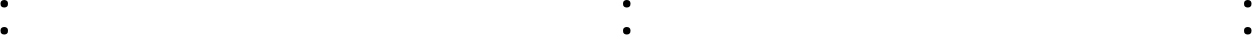<table>
<tr>
<td style="vertical-align:top; width:33%;"><br><ul><li></li><li></li></ul></td>
<td style="vertical-align:top; width:33%;"><br><ul><li></li><li></li></ul></td>
<td style="vertical-align:top; width:33%;"><br><ul><li></li><li></li></ul></td>
<td style="vertical-align:top; width:33%;"></td>
<td style="vertical-align:top; width:25%;"></td>
</tr>
</table>
